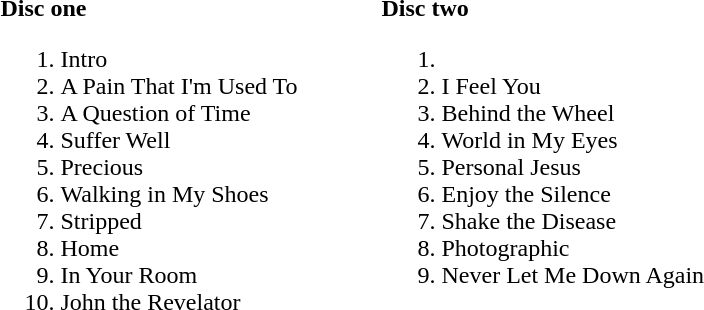<table ->
<tr>
<td width=250 valign=top><br><strong>Disc one</strong><ol><li>Intro</li><li>A Pain That I'm Used To</li><li>A Question of Time</li><li>Suffer Well</li><li>Precious</li><li>Walking in My Shoes</li><li>Stripped</li><li>Home</li><li>In Your Room</li><li>John the Revelator</li></ol></td>
<td width=250 valign=top><br><strong>Disc two</strong><ol><li><li>I Feel You</li><li>Behind the Wheel</li><li>World in My Eyes</li><li>Personal Jesus</li><li>Enjoy the Silence</li><li>Shake the Disease</li><li>Photographic</li><li>Never Let Me Down Again</li></ol></td>
</tr>
</table>
